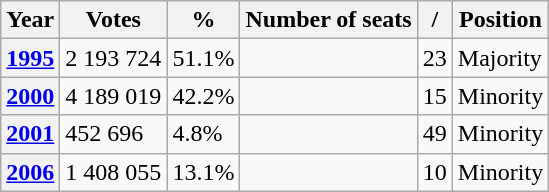<table class="wikitable">
<tr>
<th>Year</th>
<th><strong>Votes</strong></th>
<th><strong>%</strong></th>
<th>Number of seats</th>
<th>/</th>
<th>Position</th>
</tr>
<tr>
<th><a href='#'>1995</a></th>
<td>2 193 724</td>
<td>51.1%</td>
<td></td>
<td> 23</td>
<td>Majority</td>
</tr>
<tr>
<th><a href='#'>2000</a></th>
<td>4 189 019 </td>
<td>42.2%</td>
<td></td>
<td> 15</td>
<td>Minority</td>
</tr>
<tr>
<th><a href='#'>2001</a></th>
<td>452 696</td>
<td>4.8%</td>
<td></td>
<td> 49</td>
<td>Minority</td>
</tr>
<tr>
<th><a href='#'>2006</a></th>
<td>1 408 055 </td>
<td>13.1%</td>
<td></td>
<td> 10</td>
<td>Minority</td>
</tr>
</table>
